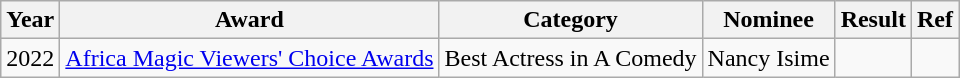<table class="wikitable">
<tr>
<th>Year</th>
<th>Award</th>
<th>Category</th>
<th>Nominee</th>
<th>Result</th>
<th>Ref</th>
</tr>
<tr>
<td>2022</td>
<td><a href='#'>Africa Magic Viewers' Choice Awards</a></td>
<td>Best Actress in A Comedy</td>
<td>Nancy Isime</td>
<td></td>
<td></td>
</tr>
</table>
